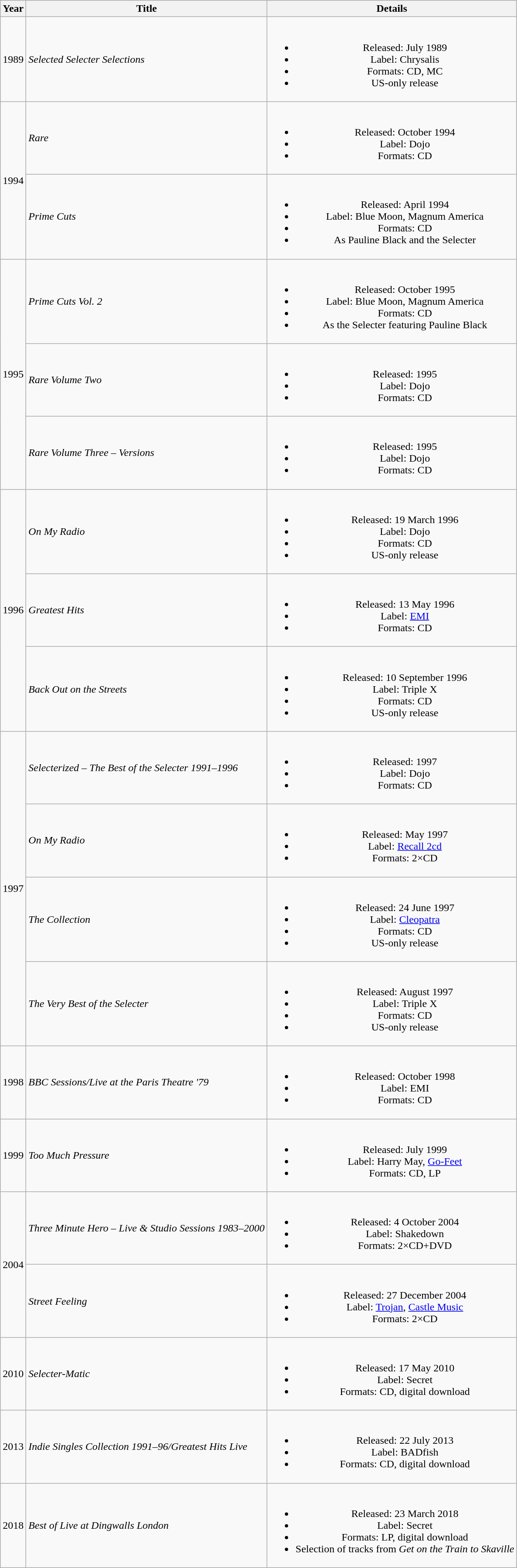<table class="wikitable" style="text-align:center">
<tr>
<th>Year</th>
<th>Title</th>
<th>Details</th>
</tr>
<tr>
<td>1989</td>
<td align="left"><em>Selected Selecter Selections</em></td>
<td><br><ul><li>Released: July 1989</li><li>Label: Chrysalis</li><li>Formats: CD, MC</li><li>US-only release</li></ul></td>
</tr>
<tr>
<td rowspan="2">1994</td>
<td align="left"><em>Rare</em></td>
<td><br><ul><li>Released: October 1994</li><li>Label: Dojo</li><li>Formats: CD</li></ul></td>
</tr>
<tr>
<td align="left"><em>Prime Cuts</em></td>
<td><br><ul><li>Released: April 1994</li><li>Label: Blue Moon, Magnum America</li><li>Formats: CD</li><li>As Pauline Black and the Selecter</li></ul></td>
</tr>
<tr>
<td rowspan="3">1995</td>
<td align="left"><em>Prime Cuts Vol. 2</em></td>
<td><br><ul><li>Released: October 1995</li><li>Label: Blue Moon, Magnum America</li><li>Formats: CD</li><li>As the Selecter featuring Pauline Black</li></ul></td>
</tr>
<tr>
<td align="left"><em>Rare Volume Two</em></td>
<td><br><ul><li>Released: 1995</li><li>Label: Dojo</li><li>Formats: CD</li></ul></td>
</tr>
<tr>
<td align="left"><em>Rare Volume Three – Versions</em></td>
<td><br><ul><li>Released: 1995</li><li>Label: Dojo</li><li>Formats: CD</li></ul></td>
</tr>
<tr>
<td rowspan="3">1996</td>
<td align="left"><em>On My Radio</em></td>
<td><br><ul><li>Released: 19 March 1996</li><li>Label: Dojo</li><li>Formats: CD</li><li>US-only release</li></ul></td>
</tr>
<tr>
<td align="left"><em>Greatest Hits</em></td>
<td><br><ul><li>Released: 13 May 1996</li><li>Label: <a href='#'>EMI</a></li><li>Formats: CD</li></ul></td>
</tr>
<tr>
<td align="left"><em>Back Out on the Streets</em></td>
<td><br><ul><li>Released: 10 September 1996</li><li>Label: Triple X</li><li>Formats: CD</li><li>US-only release</li></ul></td>
</tr>
<tr>
<td rowspan="4">1997</td>
<td align="left"><em>Selecterized – The Best of the Selecter 1991–1996</em></td>
<td><br><ul><li>Released: 1997</li><li>Label: Dojo</li><li>Formats: CD</li></ul></td>
</tr>
<tr>
<td align="left"><em>On My Radio</em></td>
<td><br><ul><li>Released: May 1997</li><li>Label: <a href='#'>Recall 2cd</a></li><li>Formats: 2×CD</li></ul></td>
</tr>
<tr>
<td align="left"><em>The Collection</em></td>
<td><br><ul><li>Released: 24 June 1997</li><li>Label: <a href='#'>Cleopatra</a></li><li>Formats: CD</li><li>US-only release</li></ul></td>
</tr>
<tr>
<td align="left"><em>The Very Best of the Selecter</em></td>
<td><br><ul><li>Released: August 1997</li><li>Label: Triple X</li><li>Formats: CD</li><li>US-only release</li></ul></td>
</tr>
<tr>
<td>1998</td>
<td align="left"><em>BBC Sessions/Live at the Paris Theatre '79</em></td>
<td><br><ul><li>Released: October 1998</li><li>Label: EMI</li><li>Formats: CD</li></ul></td>
</tr>
<tr>
<td>1999</td>
<td align="left"><em>Too Much Pressure</em></td>
<td><br><ul><li>Released: July 1999</li><li>Label: Harry May, <a href='#'>Go-Feet</a></li><li>Formats: CD, LP</li></ul></td>
</tr>
<tr>
<td rowspan="2">2004</td>
<td align="left"><em>Three Minute Hero – Live & Studio Sessions 1983–2000</em></td>
<td><br><ul><li>Released: 4 October 2004</li><li>Label: Shakedown</li><li>Formats: 2×CD+DVD</li></ul></td>
</tr>
<tr>
<td align="left"><em>Street Feeling</em></td>
<td><br><ul><li>Released: 27 December 2004</li><li>Label: <a href='#'>Trojan</a>, <a href='#'>Castle Music</a></li><li>Formats: 2×CD</li></ul></td>
</tr>
<tr>
<td>2010</td>
<td align="left"><em>Selecter-Matic</em></td>
<td><br><ul><li>Released: 17 May 2010</li><li>Label: Secret</li><li>Formats: CD, digital download</li></ul></td>
</tr>
<tr>
<td>2013</td>
<td align="left"><em>Indie Singles Collection 1991–96/Greatest Hits Live</em></td>
<td><br><ul><li>Released: 22 July 2013</li><li>Label: BADfish</li><li>Formats: CD, digital download</li></ul></td>
</tr>
<tr>
<td>2018</td>
<td align="left"><em>Best of Live at Dingwalls London</em></td>
<td><br><ul><li>Released: 23 March 2018</li><li>Label: Secret</li><li>Formats: LP, digital download</li><li>Selection of tracks from <em>Get on the Train to Skaville</em></li></ul></td>
</tr>
</table>
